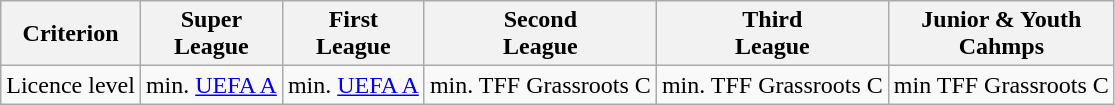<table class=wikitable>
<tr>
<th>Criterion</th>
<th>Super<br>League</th>
<th>First<br>League</th>
<th>Second<br>League</th>
<th>Third<br>League</th>
<th>Junior & Youth<br>Cahmps</th>
</tr>
<tr>
<td>Licence level</td>
<td>min. <a href='#'>UEFA A</a></td>
<td>min. <a href='#'>UEFA A</a></td>
<td>min. TFF Grassroots C</td>
<td>min. TFF Grassroots C</td>
<td>min TFF Grassroots C</td>
</tr>
</table>
